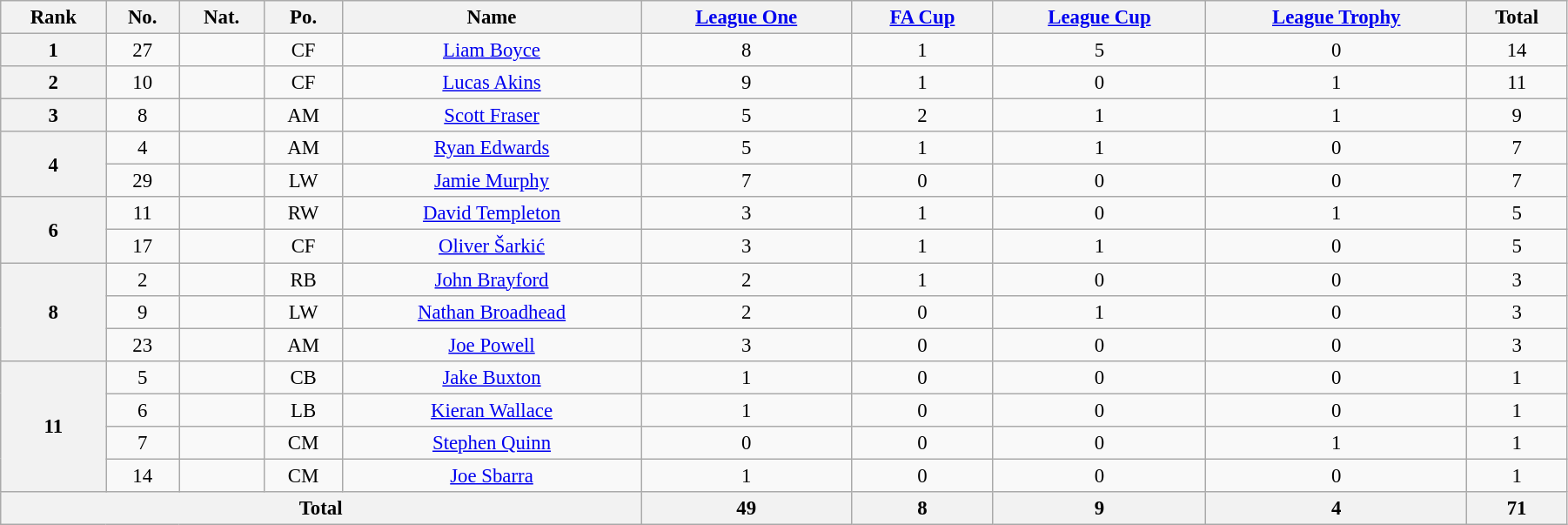<table class="wikitable" style="text-align:center; font-size:95%; width:95%;">
<tr>
<th>Rank</th>
<th>No.</th>
<th>Nat.</th>
<th>Po.</th>
<th>Name</th>
<th><a href='#'>League One</a></th>
<th><a href='#'>FA Cup</a></th>
<th><a href='#'>League Cup</a></th>
<th><a href='#'>League Trophy</a></th>
<th>Total</th>
</tr>
<tr>
<th rowspan=1>1</th>
<td>27</td>
<td></td>
<td>CF</td>
<td><a href='#'>Liam Boyce</a></td>
<td>8</td>
<td>1</td>
<td>5</td>
<td>0</td>
<td>14</td>
</tr>
<tr>
<th rowspan=1>2</th>
<td>10</td>
<td></td>
<td>CF</td>
<td><a href='#'>Lucas Akins</a></td>
<td>9</td>
<td>1</td>
<td>0</td>
<td>1</td>
<td>11</td>
</tr>
<tr>
<th rowspan=1>3</th>
<td>8</td>
<td></td>
<td>AM</td>
<td><a href='#'>Scott Fraser</a></td>
<td>5</td>
<td>2</td>
<td>1</td>
<td>1</td>
<td>9</td>
</tr>
<tr>
<th rowspan=2>4</th>
<td>4</td>
<td></td>
<td>AM</td>
<td><a href='#'>Ryan Edwards</a></td>
<td>5</td>
<td>1</td>
<td>1</td>
<td>0</td>
<td>7</td>
</tr>
<tr>
<td>29</td>
<td></td>
<td>LW</td>
<td><a href='#'>Jamie Murphy</a></td>
<td>7</td>
<td>0</td>
<td>0</td>
<td>0</td>
<td>7</td>
</tr>
<tr>
<th rowspan=2>6</th>
<td>11</td>
<td></td>
<td>RW</td>
<td><a href='#'>David Templeton</a></td>
<td>3</td>
<td>1</td>
<td>0</td>
<td>1</td>
<td>5</td>
</tr>
<tr>
<td>17</td>
<td></td>
<td>CF</td>
<td><a href='#'>Oliver Šarkić</a></td>
<td>3</td>
<td>1</td>
<td>1</td>
<td>0</td>
<td>5</td>
</tr>
<tr>
<th rowspan=3>8</th>
<td>2</td>
<td></td>
<td>RB</td>
<td><a href='#'>John Brayford</a></td>
<td>2</td>
<td>1</td>
<td>0</td>
<td>0</td>
<td>3</td>
</tr>
<tr>
<td>9</td>
<td></td>
<td>LW</td>
<td><a href='#'>Nathan Broadhead</a></td>
<td>2</td>
<td>0</td>
<td>1</td>
<td>0</td>
<td>3</td>
</tr>
<tr>
<td>23</td>
<td></td>
<td>AM</td>
<td><a href='#'>Joe Powell</a></td>
<td>3</td>
<td>0</td>
<td>0</td>
<td>0</td>
<td>3</td>
</tr>
<tr>
<th rowspan=4>11</th>
<td>5</td>
<td></td>
<td>CB</td>
<td><a href='#'>Jake Buxton</a></td>
<td>1</td>
<td>0</td>
<td>0</td>
<td>0</td>
<td>1</td>
</tr>
<tr>
<td>6</td>
<td></td>
<td>LB</td>
<td><a href='#'>Kieran Wallace</a></td>
<td>1</td>
<td>0</td>
<td>0</td>
<td>0</td>
<td>1</td>
</tr>
<tr>
<td>7</td>
<td></td>
<td>CM</td>
<td><a href='#'>Stephen Quinn</a></td>
<td>0</td>
<td>0</td>
<td>0</td>
<td>1</td>
<td>1</td>
</tr>
<tr>
<td>14</td>
<td></td>
<td>CM</td>
<td><a href='#'>Joe Sbarra</a></td>
<td>1</td>
<td>0</td>
<td>0</td>
<td>0</td>
<td>1</td>
</tr>
<tr>
<th colspan=5>Total</th>
<th>49</th>
<th>8</th>
<th>9</th>
<th>4</th>
<th>71</th>
</tr>
</table>
